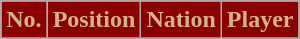<table class="wikitable sortable">
<tr>
<th style="background:#8B0000; color:#D2B48C;" scope=col>No.</th>
<th style="background:#8B0000; color:#D2B48C;" scope=col>Position</th>
<th style="background:#8B0000; color:#D2B48C;" scope=col>Nation</th>
<th style="background:#8B0000; color:#D2B48C;" scope=col>Player</th>
</tr>
<tr>
</tr>
</table>
